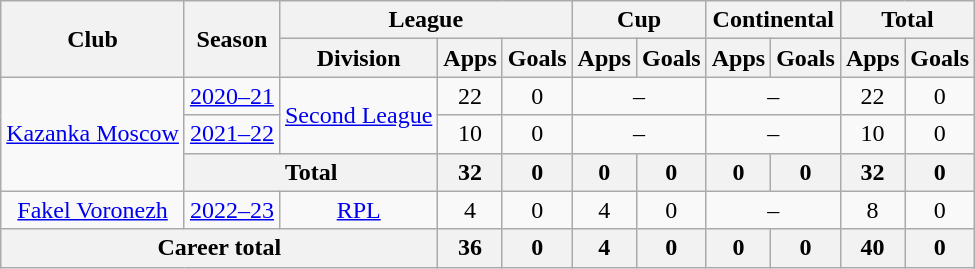<table class="wikitable" style="text-align: center;">
<tr>
<th rowspan=2>Club</th>
<th rowspan=2>Season</th>
<th colspan=3>League</th>
<th colspan=2>Cup</th>
<th colspan=2>Continental</th>
<th colspan=2>Total</th>
</tr>
<tr>
<th>Division</th>
<th>Apps</th>
<th>Goals</th>
<th>Apps</th>
<th>Goals</th>
<th>Apps</th>
<th>Goals</th>
<th>Apps</th>
<th>Goals</th>
</tr>
<tr>
<td rowspan="3"><a href='#'>Kazanka Moscow</a></td>
<td><a href='#'>2020–21</a></td>
<td rowspan="2"><a href='#'>Second League</a></td>
<td>22</td>
<td>0</td>
<td colspan=2>–</td>
<td colspan=2>–</td>
<td>22</td>
<td>0</td>
</tr>
<tr>
<td><a href='#'>2021–22</a></td>
<td>10</td>
<td>0</td>
<td colspan=2>–</td>
<td colspan=2>–</td>
<td>10</td>
<td>0</td>
</tr>
<tr>
<th colspan=2>Total</th>
<th>32</th>
<th>0</th>
<th>0</th>
<th>0</th>
<th>0</th>
<th>0</th>
<th>32</th>
<th>0</th>
</tr>
<tr>
<td><a href='#'>Fakel Voronezh</a></td>
<td><a href='#'>2022–23</a></td>
<td><a href='#'>RPL</a></td>
<td>4</td>
<td>0</td>
<td>4</td>
<td>0</td>
<td colspan=2>–</td>
<td>8</td>
<td>0</td>
</tr>
<tr>
<th colspan=3>Career total</th>
<th>36</th>
<th>0</th>
<th>4</th>
<th>0</th>
<th>0</th>
<th>0</th>
<th>40</th>
<th>0</th>
</tr>
</table>
